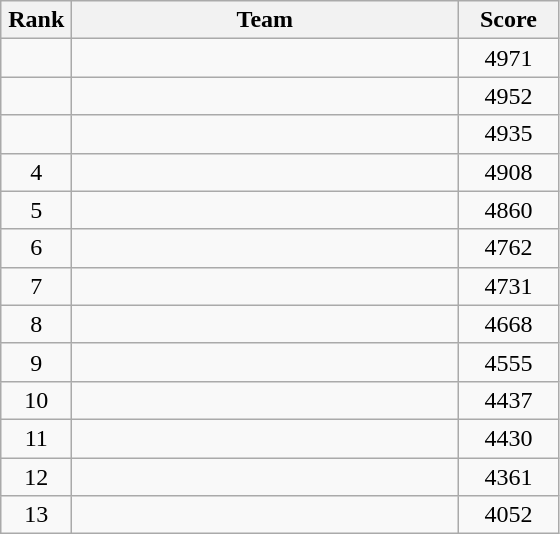<table class=wikitable style="text-align:center">
<tr>
<th width=40>Rank</th>
<th width=250>Team</th>
<th width=60>Score</th>
</tr>
<tr>
<td></td>
<td align=left></td>
<td>4971</td>
</tr>
<tr>
<td></td>
<td align=left></td>
<td>4952</td>
</tr>
<tr>
<td></td>
<td align=left></td>
<td>4935</td>
</tr>
<tr>
<td>4</td>
<td align=left></td>
<td>4908</td>
</tr>
<tr>
<td>5</td>
<td align=left></td>
<td>4860</td>
</tr>
<tr>
<td>6</td>
<td align=left></td>
<td>4762</td>
</tr>
<tr>
<td>7</td>
<td align=left></td>
<td>4731</td>
</tr>
<tr>
<td>8</td>
<td align=left></td>
<td>4668</td>
</tr>
<tr>
<td>9</td>
<td align=left></td>
<td>4555</td>
</tr>
<tr>
<td>10</td>
<td align=left></td>
<td>4437</td>
</tr>
<tr>
<td>11</td>
<td align=left></td>
<td>4430</td>
</tr>
<tr>
<td>12</td>
<td align=left></td>
<td>4361</td>
</tr>
<tr>
<td>13</td>
<td align=left></td>
<td>4052</td>
</tr>
</table>
